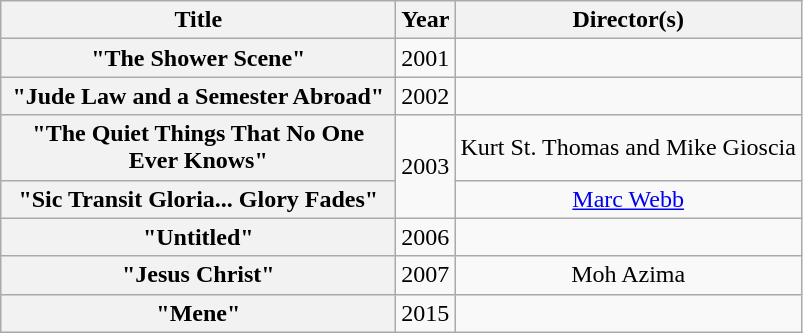<table class="wikitable plainrowheaders" style="text-align:center;">
<tr>
<th scope="col" style="width:16em;">Title</th>
<th scope="col">Year</th>
<th scope="col">Director(s)</th>
</tr>
<tr>
<th scope="row">"The Shower Scene"</th>
<td>2001</td>
<td></td>
</tr>
<tr>
<th scope="row">"Jude Law and a Semester Abroad"</th>
<td>2002</td>
<td></td>
</tr>
<tr>
<th scope="row">"The Quiet Things That No One Ever Knows"</th>
<td rowspan="2">2003</td>
<td>Kurt St. Thomas and Mike Gioscia</td>
</tr>
<tr>
<th scope="row">"Sic Transit Gloria... Glory Fades"</th>
<td><a href='#'>Marc Webb</a></td>
</tr>
<tr>
<th scope="row">"Untitled"</th>
<td>2006</td>
<td></td>
</tr>
<tr>
<th scope="row">"Jesus Christ"</th>
<td>2007</td>
<td>Moh Azima</td>
</tr>
<tr>
<th scope="row">"Mene"</th>
<td>2015</td>
<td></td>
</tr>
</table>
